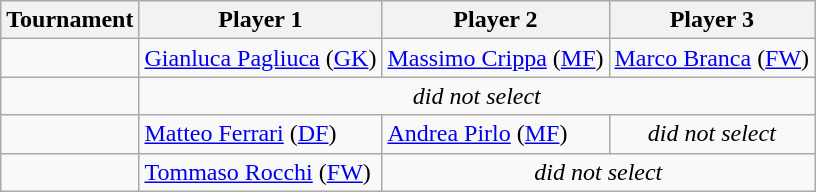<table class="wikitable">
<tr>
<th>Tournament</th>
<th>Player 1</th>
<th>Player 2</th>
<th>Player 3</th>
</tr>
<tr>
<td></td>
<td><a href='#'>Gianluca Pagliuca</a> (<a href='#'>GK</a>)</td>
<td><a href='#'>Massimo Crippa</a> (<a href='#'>MF</a>)</td>
<td><a href='#'>Marco Branca</a> (<a href='#'>FW</a>)</td>
</tr>
<tr>
<td></td>
<td colspan="3" align="center"><em>did not select</em></td>
</tr>
<tr>
<td></td>
<td><a href='#'>Matteo Ferrari</a> (<a href='#'>DF</a>)</td>
<td><a href='#'>Andrea Pirlo</a> (<a href='#'>MF</a>)</td>
<td align="center"><em>did not select</em></td>
</tr>
<tr>
<td></td>
<td><a href='#'>Tommaso Rocchi</a>  (<a href='#'>FW</a>)</td>
<td colspan="2" align="center"><em>did not select</em></td>
</tr>
</table>
